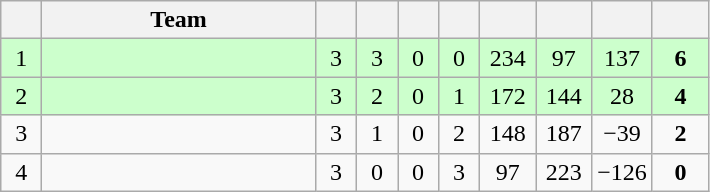<table class=wikitable style=text-align:center>
<tr>
<th width=20 abbr=Position></th>
<th width=175>Team</th>
<th width=20 abbr=Played></th>
<th width=20 abbr=Won></th>
<th width=20 abbr=Drawn></th>
<th width=20 abbr=Lost></th>
<th width=30 abbr=Goal For></th>
<th width=30 abbr=Goal Against></th>
<th width=30 abbr=Goal Difference></th>
<th width=30 abbr=Points></th>
</tr>
<tr bgcolor=#CCFFCC>
<td>1 </td>
<td align=left></td>
<td>3</td>
<td>3</td>
<td>0</td>
<td>0</td>
<td>234</td>
<td>97</td>
<td>137</td>
<td><strong>6</strong></td>
</tr>
<tr bgcolor=#CCFFCC>
<td>2 </td>
<td align=left></td>
<td>3</td>
<td>2</td>
<td>0</td>
<td>1</td>
<td>172</td>
<td>144</td>
<td>28</td>
<td><strong>4</strong></td>
</tr>
<tr>
<td>3 </td>
<td align=left></td>
<td>3</td>
<td>1</td>
<td>0</td>
<td>2</td>
<td>148</td>
<td>187</td>
<td>−39</td>
<td><strong>2</strong></td>
</tr>
<tr>
<td>4 </td>
<td align=left></td>
<td>3</td>
<td>0</td>
<td>0</td>
<td>3</td>
<td>97</td>
<td>223</td>
<td>−126</td>
<td><strong>0</strong></td>
</tr>
</table>
